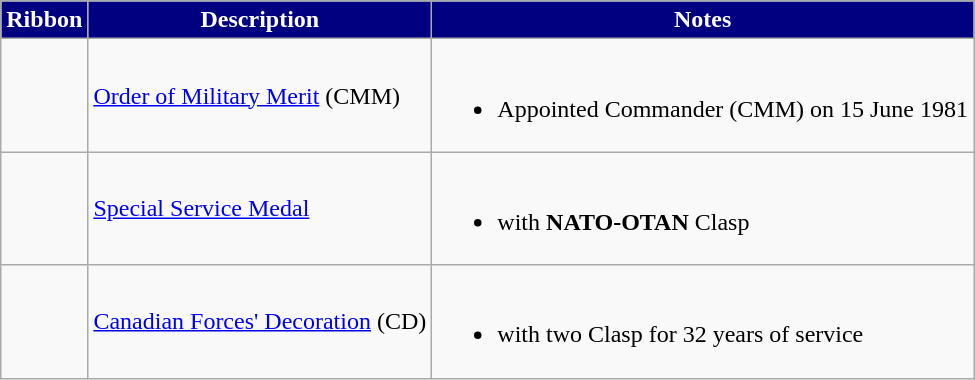<table class="wikitable">
<tr style="background:Navy;color:White" align="center">
<td><strong>Ribbon</strong></td>
<td><strong>Description</strong></td>
<td><strong>Notes</strong></td>
</tr>
<tr>
<td></td>
<td><a href='#'>Order of Military Merit</a> (CMM)</td>
<td><br><ul><li>Appointed Commander (CMM) on 15 June 1981</li></ul></td>
</tr>
<tr>
<td></td>
<td><a href='#'>Special Service Medal</a></td>
<td><br><ul><li>with <strong>NATO-OTAN</strong> Clasp</li></ul></td>
</tr>
<tr>
<td></td>
<td><a href='#'>Canadian Forces' Decoration</a> (CD)</td>
<td><br><ul><li>with two Clasp for 32 years of service</li></ul></td>
</tr>
</table>
